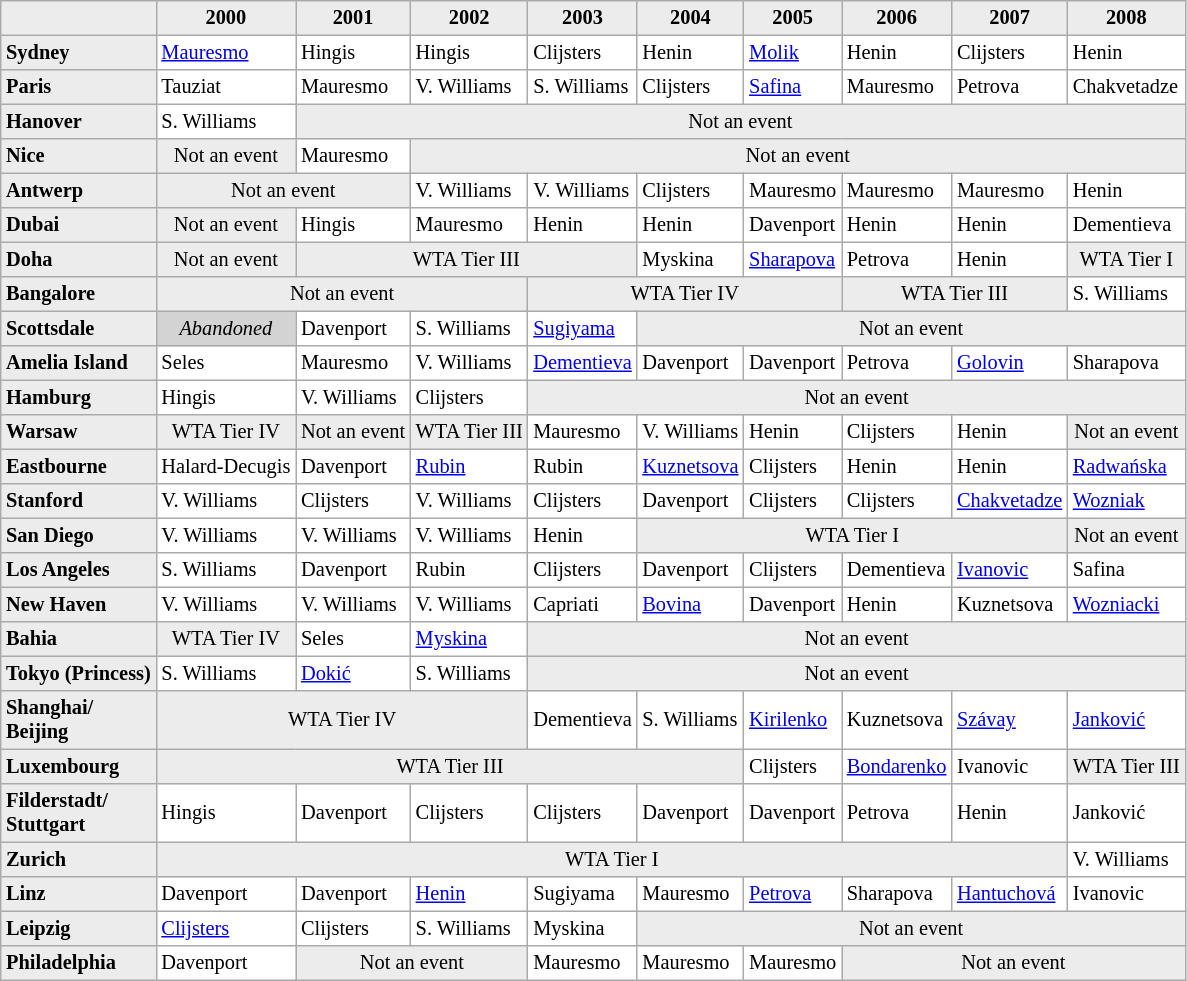<table cellpadding="3" cellspacing="0" border="1" style="font-size: 85%; border: #aaa solid 1px; border-collapse: collapse;">
<tr style="background:#ececec;">
<th></th>
<th>2000</th>
<th>2001</th>
<th>2002</th>
<th>2003</th>
<th>2004</th>
<th>2005</th>
<th>2006</th>
<th>2007</th>
<th>2008</th>
</tr>
<tr>
<td bgcolor="#ececec" align=left><strong>Sydney</strong></td>
<td> <a href='#'>Mauresmo</a></td>
<td> Hingis</td>
<td> Hingis</td>
<td> Clijsters</td>
<td> Henin</td>
<td> <a href='#'>Molik</a></td>
<td> Henin</td>
<td> Clijsters</td>
<td> Henin</td>
</tr>
<tr>
<td bgcolor="#ececec" align=left><strong>Paris</strong></td>
<td> Tauziat</td>
<td> Mauresmo</td>
<td> V. Williams</td>
<td> S. Williams</td>
<td> Clijsters</td>
<td> <a href='#'>Safina</a></td>
<td> Mauresmo</td>
<td> Petrova</td>
<td> Chakvetadze</td>
</tr>
<tr>
<td bgcolor="#ececec" align=left><strong>Hanover</strong></td>
<td> S. Williams</td>
<td bgcolor=#ececec colspan=8 align=center><span> Not an event</span></td>
</tr>
<tr>
<td bgcolor="#ececec" align=left><strong>Nice</strong></td>
<td bgcolor=#ececec colspan=1 align=center><span> Not an event</span></td>
<td> Mauresmo</td>
<td bgcolor=#ececec colspan=7 align=center><span> Not an event</span></td>
</tr>
<tr>
<td bgcolor="#ececec" align=left><strong>Antwerp</strong></td>
<td bgcolor=#ececec colspan=2 align=center><span> Not an event</span></td>
<td> V. Williams</td>
<td> V. Williams</td>
<td> Clijsters</td>
<td> Mauresmo</td>
<td> Mauresmo</td>
<td> Mauresmo</td>
<td> Henin</td>
</tr>
<tr>
<td bgcolor="#ececec" align=left><strong>Dubai</strong></td>
<td bgcolor=#ececec colspan=1 align=center><span> Not an event</span></td>
<td> Hingis</td>
<td> Mauresmo</td>
<td> Henin</td>
<td> Henin</td>
<td> Davenport</td>
<td> Henin</td>
<td> Henin</td>
<td> Dementieva</td>
</tr>
<tr>
<td bgcolor="#ececec" align=left><strong>Doha</strong></td>
<td bgcolor=#ececec colspan=1 align=center><span> Not an event</span></td>
<td bgcolor=#ececec colspan=3 align=center><span> WTA Tier III</span></td>
<td> Myskina</td>
<td> <a href='#'>Sharapova</a></td>
<td> Petrova</td>
<td> Henin</td>
<td bgcolor=#ececec colspan=1 align=center><span> WTA Tier I</span></td>
</tr>
<tr>
<td bgcolor="#ececec" align=left><strong>Bangalore</strong></td>
<td bgcolor=#ececec colspan=3 align=center><span> Not an event</span></td>
<td bgcolor=#ececec colspan=3 align=center><span> WTA Tier IV</span></td>
<td bgcolor=#ececec colspan=2 align=center><span> WTA Tier III</span></td>
<td> S. Williams</td>
</tr>
<tr>
<td bgcolor="#ececec" align=left><strong>Scottsdale</strong></td>
<td bgcolor="lightgray" align="center"><em>Abandoned</em></td>
<td> Davenport</td>
<td> S. Williams</td>
<td> <a href='#'>Sugiyama</a></td>
<td bgcolor=#ececec colspan=5 align=center><span> Not an event</span></td>
</tr>
<tr>
<td bgcolor="#ececec" align=left><strong>Amelia Island</strong></td>
<td> Seles</td>
<td> Mauresmo</td>
<td> V. Williams</td>
<td> <a href='#'>Dementieva</a></td>
<td> Davenport</td>
<td> Davenport</td>
<td> Petrova</td>
<td> <a href='#'>Golovin</a></td>
<td> Sharapova</td>
</tr>
<tr>
<td bgcolor="#ececec" align=left><strong>Hamburg</strong></td>
<td> Hingis</td>
<td> V. Williams</td>
<td> Clijsters</td>
<td bgcolor=#ececec colspan=6 align=center><span> Not an event</span></td>
</tr>
<tr>
<td bgcolor="#ececec" align=left><strong>Warsaw</strong></td>
<td bgcolor=#ececec colspan=1 align=center><span> WTA Tier IV</span></td>
<td bgcolor=#ececec colspan=1 align=center><span> Not an event</span></td>
<td bgcolor=#ececec colspan=1 align=center><span> WTA Tier III</span></td>
<td> Mauresmo</td>
<td> V. Williams</td>
<td> Henin</td>
<td> Clijsters</td>
<td> Henin</td>
<td bgcolor=#ececec colspan=1 align=center><span> Not an event</span></td>
</tr>
<tr>
<td bgcolor="#ececec" align=left><strong>Eastbourne</strong></td>
<td> Halard-Decugis</td>
<td> Davenport</td>
<td> <a href='#'>Rubin</a></td>
<td> Rubin</td>
<td> <a href='#'>Kuznetsova</a></td>
<td> Clijsters</td>
<td> Henin</td>
<td> Henin</td>
<td> <a href='#'>Radwańska</a></td>
</tr>
<tr>
<td bgcolor="#ececec" align=left><strong>Stanford</strong></td>
<td> V. Williams</td>
<td> Clijsters</td>
<td> V. Williams</td>
<td> Clijsters</td>
<td> Davenport</td>
<td> Clijsters</td>
<td> Clijsters</td>
<td> <a href='#'>Chakvetadze</a></td>
<td> <a href='#'>Wozniak</a></td>
</tr>
<tr>
<td bgcolor="#ececec" align=left><strong>San Diego</strong></td>
<td> V. Williams</td>
<td> V. Williams</td>
<td> V. Williams</td>
<td> Henin</td>
<td bgcolor=#ececec colspan=4 align=center><span> WTA Tier I</span></td>
<td bgcolor=#ececec colspan=1 align=center><span> Not an event</span></td>
</tr>
<tr>
<td bgcolor="#ececec" align=left><strong>Los Angeles</strong></td>
<td> S. Williams</td>
<td> Davenport</td>
<td> Rubin</td>
<td> Clijsters</td>
<td> Davenport</td>
<td> Clijsters</td>
<td> Dementieva</td>
<td> <a href='#'>Ivanovic</a></td>
<td> Safina</td>
</tr>
<tr>
<td bgcolor="#ececec" align=left><strong>New Haven</strong></td>
<td> V. Williams</td>
<td> V. Williams</td>
<td> V. Williams</td>
<td> Capriati</td>
<td> <a href='#'>Bovina</a></td>
<td> Davenport</td>
<td> Henin</td>
<td> Kuznetsova</td>
<td> <a href='#'>Wozniacki</a></td>
</tr>
<tr>
<td bgcolor="#ececec" align=left><strong>Bahia</strong></td>
<td bgcolor=#ececec colspan=1 align=center><span> WTA Tier IV</span></td>
<td> Seles</td>
<td> <a href='#'>Myskina</a></td>
<td bgcolor=#ececec colspan=6 align=center><span> Not an event</span></td>
</tr>
<tr>
<td bgcolor="#ececec" align=left><strong>Tokyo (Princess)</strong></td>
<td> S. Williams</td>
<td> <a href='#'>Dokić</a></td>
<td> S. Williams</td>
<td bgcolor=#ececec colspan=6 align=center><span> Not an event</span></td>
</tr>
<tr>
<td bgcolor="#ececec" align=left><strong>Shanghai/<br>Beijing</strong></td>
<td bgcolor=#ececec colspan=3 align=center><span> WTA Tier IV</span></td>
<td> Dementieva</td>
<td> S. Williams</td>
<td> <a href='#'>Kirilenko</a></td>
<td> Kuznetsova</td>
<td> <a href='#'>Szávay</a></td>
<td> <a href='#'>Janković</a></td>
</tr>
<tr>
<td bgcolor="#ececec" align=left><strong>Luxembourg</strong></td>
<td bgcolor=#ececec colspan=5 align=center><span> WTA Tier III</span></td>
<td> Clijsters</td>
<td> <a href='#'>Bondarenko</a></td>
<td> Ivanovic</td>
<td bgcolor=#ececec colspan=1 align=center><span> WTA Tier III</span></td>
</tr>
<tr>
<td bgcolor="#ececec" align=left><strong>Filderstadt/<br>Stuttgart</strong></td>
<td> Hingis</td>
<td> Davenport</td>
<td> Clijsters</td>
<td> Clijsters</td>
<td> Davenport</td>
<td> Davenport</td>
<td> Petrova</td>
<td> Henin</td>
<td> Janković</td>
</tr>
<tr>
<td bgcolor="#ececec" align=left><strong>Zurich</strong></td>
<td bgcolor=#ececec colspan=8 align=center><span> WTA Tier I</span></td>
<td> V. Williams</td>
</tr>
<tr>
<td bgcolor="#ececec" align=left><strong>Linz</strong></td>
<td> Davenport</td>
<td> Davenport</td>
<td> <a href='#'>Henin</a></td>
<td> Sugiyama</td>
<td> Mauresmo</td>
<td> <a href='#'>Petrova</a></td>
<td> Sharapova</td>
<td> <a href='#'>Hantuchová</a></td>
<td> Ivanovic</td>
</tr>
<tr>
<td bgcolor="#ececec" align=left><strong>Leipzig</strong></td>
<td> <a href='#'>Clijsters</a></td>
<td> Clijsters</td>
<td> S. Williams</td>
<td> Myskina</td>
<td bgcolor=#ececec colspan=5 align=center><span> Not an event</span></td>
</tr>
<tr>
<td bgcolor="#ececec" align=left><strong>Philadelphia</strong></td>
<td> Davenport</td>
<td bgcolor=#ececec colspan=2 align=center><span> Not an event</span></td>
<td> Mauresmo</td>
<td> Mauresmo</td>
<td> Mauresmo</td>
<td bgcolor=#ececec colspan=3 align=center><span> Not an event</span></td>
</tr>
</table>
